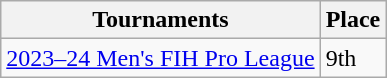<table class="wikitable collapsible">
<tr>
<th>Tournaments</th>
<th>Place</th>
</tr>
<tr>
<td><a href='#'>2023–24 Men's FIH Pro League</a></td>
<td>9th</td>
</tr>
</table>
